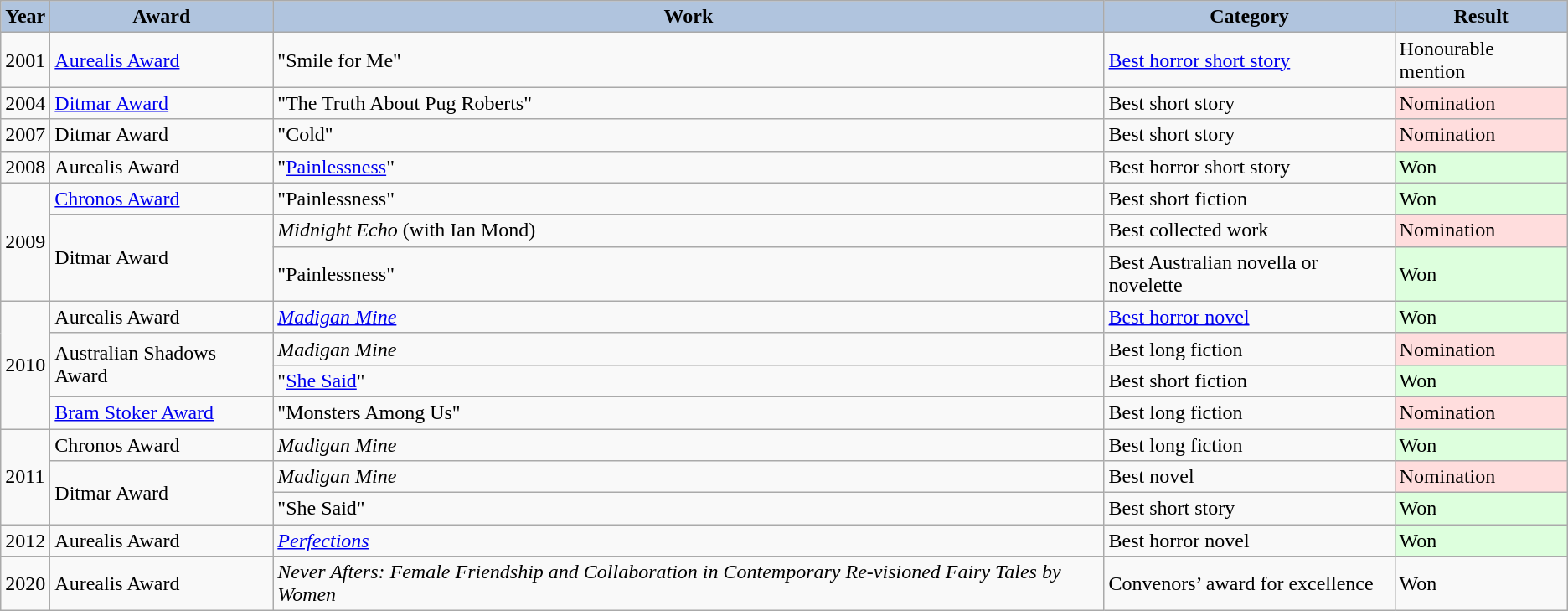<table class="wikitable">
<tr>
<th style="background:#B0C4DE;">Year</th>
<th style="background:#B0C4DE;">Award</th>
<th style="background:#B0C4DE;">Work</th>
<th style="background:#B0C4DE;">Category</th>
<th style="background:#B0C4DE;">Result</th>
</tr>
<tr>
<td>2001</td>
<td><a href='#'>Aurealis Award</a></td>
<td>"Smile for Me"</td>
<td><a href='#'>Best horror short story</a></td>
<td>Honourable mention</td>
</tr>
<tr>
<td>2004</td>
<td><a href='#'>Ditmar Award</a></td>
<td>"The Truth About Pug Roberts"</td>
<td>Best short story</td>
<td bgcolor="ffdddd">Nomination</td>
</tr>
<tr>
<td>2007</td>
<td>Ditmar Award</td>
<td>"Cold"</td>
<td>Best short story</td>
<td bgcolor="ffdddd">Nomination</td>
</tr>
<tr>
<td>2008</td>
<td>Aurealis Award</td>
<td>"<a href='#'>Painlessness</a>"</td>
<td>Best horror short story</td>
<td bgcolor="#ddffdd">Won</td>
</tr>
<tr>
<td rowspan=3>2009</td>
<td><a href='#'>Chronos Award</a></td>
<td>"Painlessness"</td>
<td>Best short fiction</td>
<td bgcolor="#ddffdd">Won</td>
</tr>
<tr>
<td rowspan=2>Ditmar Award</td>
<td><em>Midnight Echo</em> (with Ian Mond)</td>
<td>Best collected work</td>
<td bgcolor="ffdddd">Nomination</td>
</tr>
<tr>
<td>"Painlessness"</td>
<td>Best Australian novella or novelette</td>
<td bgcolor="#ddffdd">Won</td>
</tr>
<tr>
<td rowspan=4>2010</td>
<td>Aurealis Award</td>
<td><em><a href='#'>Madigan Mine</a></em></td>
<td><a href='#'>Best horror novel</a></td>
<td bgcolor="#ddffdd">Won</td>
</tr>
<tr>
<td rowspan=2>Australian Shadows Award</td>
<td><em>Madigan Mine</em></td>
<td>Best long fiction</td>
<td bgcolor="ffdddd">Nomination</td>
</tr>
<tr>
<td>"<a href='#'>She Said</a>"</td>
<td>Best short fiction</td>
<td bgcolor="#ddffdd">Won</td>
</tr>
<tr>
<td><a href='#'>Bram Stoker Award</a></td>
<td>"Monsters Among Us"</td>
<td>Best long fiction</td>
<td bgcolor="ffdddd">Nomination</td>
</tr>
<tr>
<td rowspan=3>2011</td>
<td>Chronos Award</td>
<td><em>Madigan Mine</em></td>
<td>Best long fiction</td>
<td bgcolor="#ddffdd">Won</td>
</tr>
<tr>
<td rowspan=2>Ditmar Award</td>
<td><em>Madigan Mine</em></td>
<td>Best novel</td>
<td bgcolor="ffdddd">Nomination</td>
</tr>
<tr>
<td>"She Said"</td>
<td>Best short story</td>
<td bgcolor="#ddffdd">Won</td>
</tr>
<tr>
<td>2012</td>
<td>Aurealis Award</td>
<td><em><a href='#'>Perfections</a></em></td>
<td>Best horror novel</td>
<td bgcolor="#ddffdd">Won</td>
</tr>
<tr>
<td>2020</td>
<td>Aurealis Award</td>
<td><em>Never Afters: Female Friendship and Collaboration in Contemporary Re-visioned Fairy Tales by Women</em></td>
<td>Convenors’ award for excellence</td>
<td>Won</td>
</tr>
</table>
